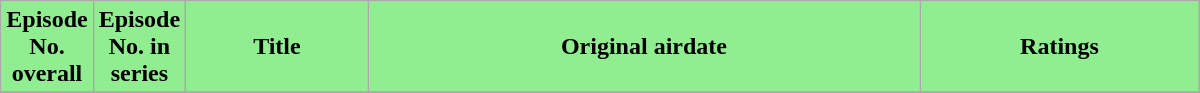<table class="wikitable plainrowheaders" style="width:800px;">
<tr>
<th style="background:lightgreen; color:black; width:6%;">Episode No.<br>overall</th>
<th style="background:lightgreen; color:black; width:5%;">Episode No. in<br>series</th>
<th style="background:lightgreen; color:black">Title</th>
<th style="background:lightgreen; color:black">Original airdate</th>
<th style="background:lightgreen; color:black">Ratings</th>
</tr>
<tr>
</tr>
</table>
